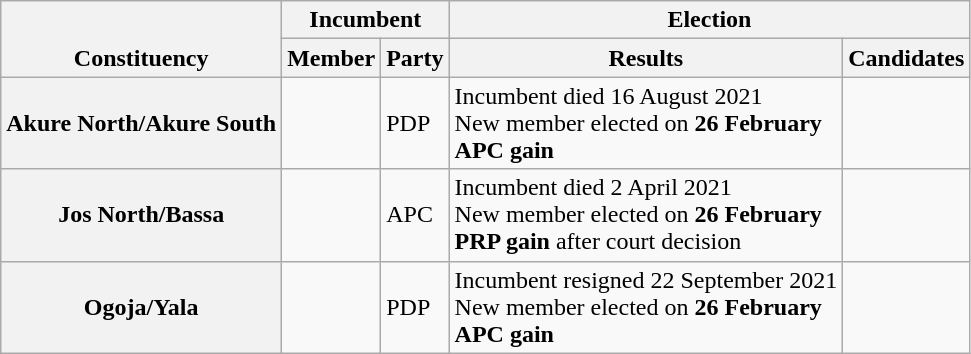<table class="wikitable sortable">
<tr valign=bottom>
<th rowspan=2>Constituency</th>
<th colspan=2>Incumbent</th>
<th colspan=2>Election</th>
</tr>
<tr valign=bottom>
<th>Member</th>
<th>Party</th>
<th data-sort-type=date>Results</th>
<th>Candidates</th>
</tr>
<tr>
<th>Akure North/Akure South</th>
<td></td>
<td>PDP</td>
<td data-sort-value=02/26/2022 >Incumbent died 16 August 2021<br>New member elected on <strong>26 February</strong><br><strong>APC gain</strong></td>
<td nowrap></td>
</tr>
<tr>
<th>Jos North/Bassa</th>
<td></td>
<td>APC</td>
<td data-sort-value=02/26/2022  >Incumbent died 2 April 2021<br>New member elected on <strong>26 February</strong><br><strong>PRP gain</strong> after court decision</td>
<td nowrap></td>
</tr>
<tr>
<th>Ogoja/Yala</th>
<td></td>
<td>PDP</td>
<td data-sort-value=02/26/2022 >Incumbent resigned 22 September 2021<br>New member elected on <strong>26 February</strong><br><strong>APC gain</strong></td>
<td nowrap></td>
</tr>
</table>
